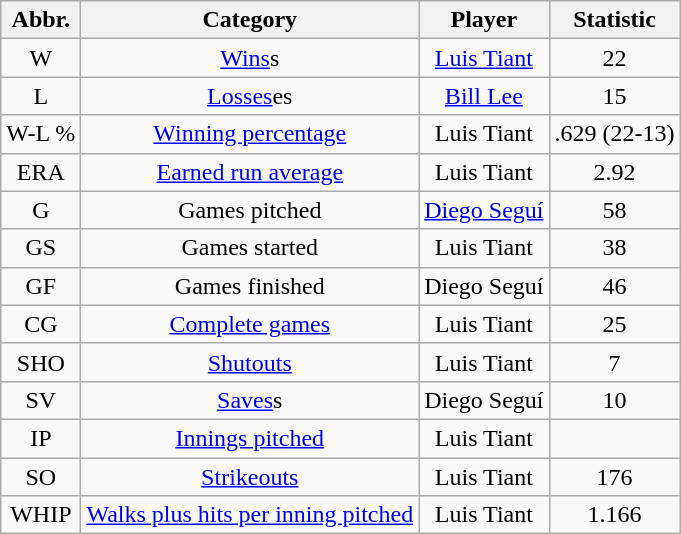<table class="wikitable sortable" style="text-align:center;">
<tr>
<th>Abbr.</th>
<th>Category</th>
<th>Player</th>
<th>Statistic</th>
</tr>
<tr>
<td>W</td>
<td><a href='#'>Wins</a>s</td>
<td><a href='#'>Luis Tiant</a></td>
<td>22</td>
</tr>
<tr>
<td>L</td>
<td><a href='#'>Losses</a>es</td>
<td><a href='#'>Bill Lee</a></td>
<td>15</td>
</tr>
<tr>
<td>W-L %</td>
<td><a href='#'>Winning percentage</a></td>
<td>Luis Tiant</td>
<td>.629 (22-13)</td>
</tr>
<tr>
<td>ERA</td>
<td><a href='#'>Earned run average</a></td>
<td>Luis Tiant</td>
<td>2.92</td>
</tr>
<tr>
<td>G</td>
<td>Games pitched</td>
<td><a href='#'>Diego Seguí</a></td>
<td>58</td>
</tr>
<tr>
<td>GS</td>
<td>Games started</td>
<td>Luis Tiant</td>
<td>38</td>
</tr>
<tr>
<td>GF</td>
<td>Games finished</td>
<td>Diego Seguí</td>
<td>46</td>
</tr>
<tr>
<td>CG</td>
<td><a href='#'>Complete games</a></td>
<td>Luis Tiant</td>
<td>25</td>
</tr>
<tr>
<td>SHO</td>
<td><a href='#'>Shutouts</a></td>
<td>Luis Tiant</td>
<td>7</td>
</tr>
<tr>
<td>SV</td>
<td><a href='#'>Saves</a>s</td>
<td>Diego Seguí</td>
<td>10</td>
</tr>
<tr>
<td>IP</td>
<td><a href='#'>Innings pitched</a></td>
<td>Luis Tiant</td>
<td></td>
</tr>
<tr>
<td>SO</td>
<td><a href='#'>Strikeouts</a></td>
<td>Luis Tiant</td>
<td>176</td>
</tr>
<tr>
<td>WHIP</td>
<td><a href='#'>Walks plus hits per inning pitched</a></td>
<td>Luis Tiant</td>
<td>1.166</td>
</tr>
</table>
